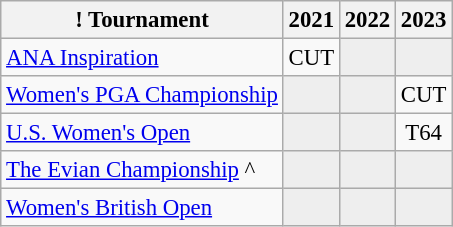<table class="wikitable" style="font-size:95%;text-align:center;">
<tr>
<th>! Tournament</th>
<th>2021</th>
<th>2022</th>
<th>2023</th>
</tr>
<tr>
<td align=left><a href='#'>ANA Inspiration</a></td>
<td>CUT</td>
<td style="background:#eeeeee;"></td>
<td style="background:#eeeeee;"></td>
</tr>
<tr>
<td align=left><a href='#'>Women's PGA Championship</a></td>
<td style="background:#eeeeee;"></td>
<td style="background:#eeeeee;"></td>
<td>CUT</td>
</tr>
<tr>
<td align=left><a href='#'>U.S. Women's Open</a></td>
<td style="background:#eeeeee;"></td>
<td style="background:#eeeeee;"></td>
<td>T64</td>
</tr>
<tr>
<td align=left><a href='#'>The Evian Championship</a> ^</td>
<td style="background:#eeeeee;"></td>
<td style="background:#eeeeee;"></td>
<td style="background:#eeeeee;"></td>
</tr>
<tr>
<td align=left><a href='#'>Women's British Open</a></td>
<td style="background:#eeeeee;"></td>
<td style="background:#eeeeee;"></td>
<td style="background:#eeeeee;"></td>
</tr>
</table>
